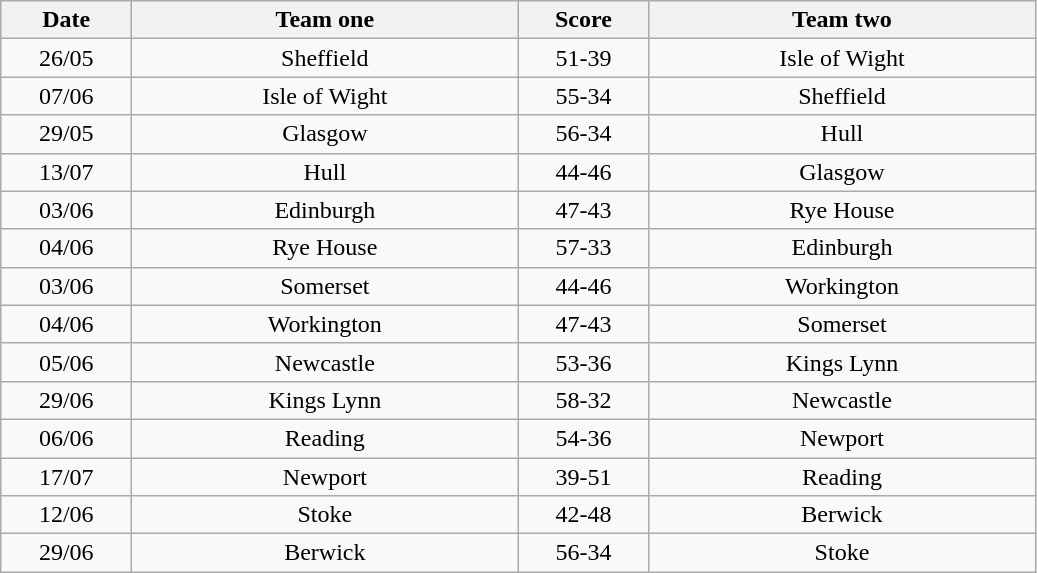<table class="wikitable" style="text-align: center">
<tr>
<th width=80>Date</th>
<th width=250>Team one</th>
<th width=80>Score</th>
<th width=250>Team two</th>
</tr>
<tr>
<td>26/05</td>
<td>Sheffield</td>
<td>51-39</td>
<td>Isle of Wight</td>
</tr>
<tr>
<td>07/06</td>
<td>Isle of Wight</td>
<td>55-34</td>
<td>Sheffield</td>
</tr>
<tr>
<td>29/05</td>
<td>Glasgow</td>
<td>56-34</td>
<td>Hull</td>
</tr>
<tr>
<td>13/07</td>
<td>Hull</td>
<td>44-46</td>
<td>Glasgow</td>
</tr>
<tr>
<td>03/06</td>
<td>Edinburgh</td>
<td>47-43</td>
<td>Rye House</td>
</tr>
<tr>
<td>04/06</td>
<td>Rye House</td>
<td>57-33</td>
<td>Edinburgh</td>
</tr>
<tr>
<td>03/06</td>
<td>Somerset</td>
<td>44-46</td>
<td>Workington</td>
</tr>
<tr>
<td>04/06</td>
<td>Workington</td>
<td>47-43</td>
<td>Somerset</td>
</tr>
<tr>
<td>05/06</td>
<td>Newcastle</td>
<td>53-36</td>
<td>Kings Lynn</td>
</tr>
<tr>
<td>29/06</td>
<td>Kings Lynn</td>
<td>58-32</td>
<td>Newcastle</td>
</tr>
<tr>
<td>06/06</td>
<td>Reading</td>
<td>54-36</td>
<td>Newport</td>
</tr>
<tr>
<td>17/07</td>
<td>Newport</td>
<td>39-51</td>
<td>Reading</td>
</tr>
<tr>
<td>12/06</td>
<td>Stoke</td>
<td>42-48</td>
<td>Berwick</td>
</tr>
<tr>
<td>29/06</td>
<td>Berwick</td>
<td>56-34</td>
<td>Stoke</td>
</tr>
</table>
